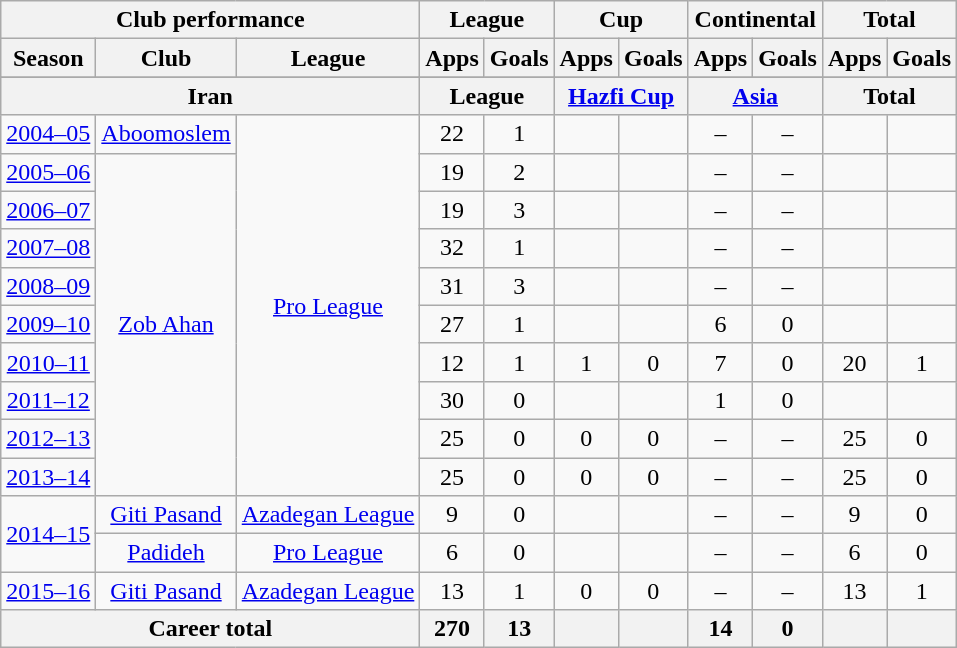<table class="wikitable" style="text-align:center">
<tr>
<th colspan=3>Club performance</th>
<th colspan=2>League</th>
<th colspan=2>Cup</th>
<th colspan=2>Continental</th>
<th colspan=2>Total</th>
</tr>
<tr>
<th>Season</th>
<th>Club</th>
<th>League</th>
<th>Apps</th>
<th>Goals</th>
<th>Apps</th>
<th>Goals</th>
<th>Apps</th>
<th>Goals</th>
<th>Apps</th>
<th>Goals</th>
</tr>
<tr>
</tr>
<tr>
<th colspan=3>Iran</th>
<th colspan=2>League</th>
<th colspan=2><a href='#'>Hazfi Cup</a></th>
<th colspan=2><a href='#'>Asia</a></th>
<th colspan=2>Total</th>
</tr>
<tr>
<td><a href='#'>2004–05</a></td>
<td><a href='#'>Aboomoslem</a></td>
<td rowspan="10"><a href='#'>Pro League</a></td>
<td>22</td>
<td>1</td>
<td></td>
<td></td>
<td>–</td>
<td>–</td>
<td></td>
<td></td>
</tr>
<tr>
<td><a href='#'>2005–06</a></td>
<td rowspan="9"><a href='#'>Zob Ahan</a></td>
<td>19</td>
<td>2</td>
<td></td>
<td></td>
<td>–</td>
<td>–</td>
<td></td>
<td></td>
</tr>
<tr>
<td><a href='#'>2006–07</a></td>
<td>19</td>
<td>3</td>
<td></td>
<td></td>
<td>–</td>
<td>–</td>
<td></td>
<td></td>
</tr>
<tr>
<td><a href='#'>2007–08</a></td>
<td>32</td>
<td>1</td>
<td></td>
<td></td>
<td>–</td>
<td>–</td>
<td></td>
<td></td>
</tr>
<tr>
<td><a href='#'>2008–09</a></td>
<td>31</td>
<td>3</td>
<td></td>
<td></td>
<td>–</td>
<td>–</td>
<td></td>
<td></td>
</tr>
<tr>
<td><a href='#'>2009–10</a></td>
<td>27</td>
<td>1</td>
<td></td>
<td></td>
<td>6</td>
<td>0</td>
<td></td>
<td></td>
</tr>
<tr>
<td><a href='#'>2010–11</a></td>
<td>12</td>
<td>1</td>
<td>1</td>
<td>0</td>
<td>7</td>
<td>0</td>
<td>20</td>
<td>1</td>
</tr>
<tr>
<td><a href='#'>2011–12</a></td>
<td>30</td>
<td>0</td>
<td></td>
<td></td>
<td>1</td>
<td>0</td>
<td></td>
<td></td>
</tr>
<tr>
<td><a href='#'>2012–13</a></td>
<td>25</td>
<td>0</td>
<td>0</td>
<td>0</td>
<td>–</td>
<td>–</td>
<td>25</td>
<td>0</td>
</tr>
<tr>
<td><a href='#'>2013–14</a></td>
<td>25</td>
<td>0</td>
<td>0</td>
<td>0</td>
<td>–</td>
<td>–</td>
<td>25</td>
<td>0</td>
</tr>
<tr>
<td rowspan="2"><a href='#'>2014–15</a></td>
<td><a href='#'>Giti Pasand</a></td>
<td rowspan="1"><a href='#'>Azadegan League</a></td>
<td>9</td>
<td>0</td>
<td></td>
<td></td>
<td>–</td>
<td>–</td>
<td>9</td>
<td>0</td>
</tr>
<tr>
<td><a href='#'>Padideh</a></td>
<td><a href='#'>Pro League</a></td>
<td>6</td>
<td>0</td>
<td></td>
<td></td>
<td>–</td>
<td>–</td>
<td>6</td>
<td>0</td>
</tr>
<tr>
<td><a href='#'>2015–16</a></td>
<td><a href='#'>Giti Pasand</a></td>
<td rowspan="1"><a href='#'>Azadegan League</a></td>
<td>13</td>
<td>1</td>
<td>0</td>
<td>0</td>
<td>–</td>
<td>–</td>
<td>13</td>
<td>1</td>
</tr>
<tr>
<th colspan=3>Career total</th>
<th>270</th>
<th>13</th>
<th></th>
<th></th>
<th>14</th>
<th>0</th>
<th></th>
<th></th>
</tr>
</table>
